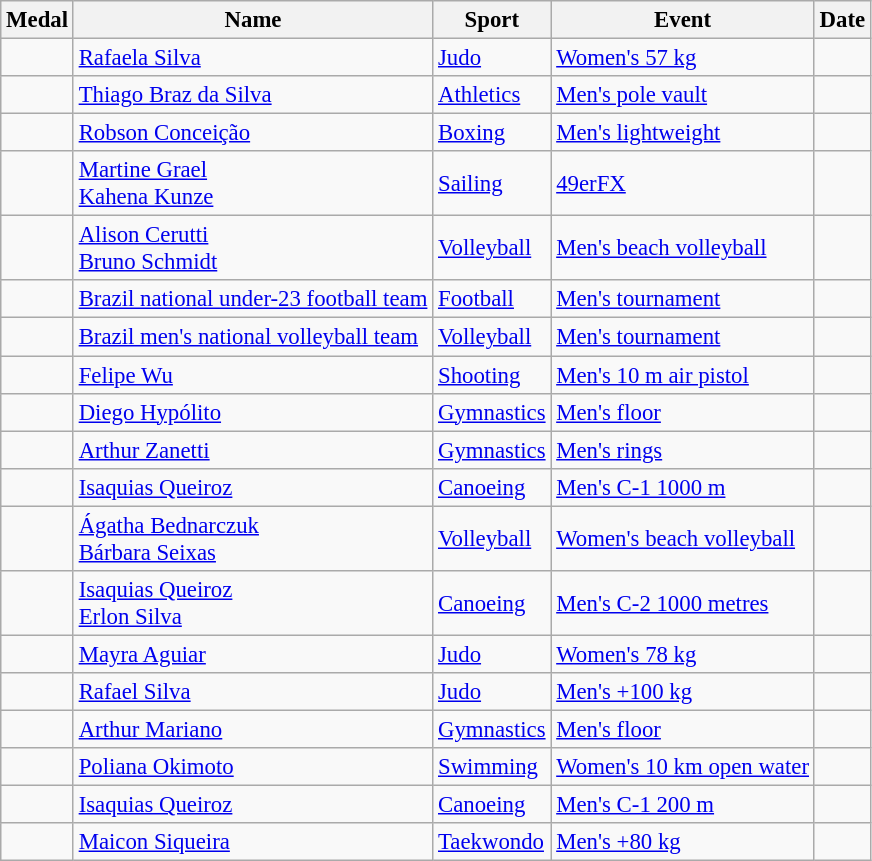<table class="wikitable sortable"  style="font-size:95%">
<tr>
<th>Medal</th>
<th>Name</th>
<th>Sport</th>
<th>Event</th>
<th>Date</th>
</tr>
<tr>
<td></td>
<td><a href='#'>Rafaela Silva</a></td>
<td><a href='#'>Judo</a></td>
<td><a href='#'>Women's 57 kg</a></td>
<td></td>
</tr>
<tr>
<td></td>
<td><a href='#'>Thiago Braz da Silva</a></td>
<td><a href='#'>Athletics</a></td>
<td><a href='#'>Men's pole vault</a></td>
<td></td>
</tr>
<tr>
<td></td>
<td><a href='#'>Robson Conceição</a></td>
<td><a href='#'>Boxing</a></td>
<td><a href='#'>Men's lightweight</a></td>
<td></td>
</tr>
<tr>
<td></td>
<td><a href='#'>Martine Grael</a><br><a href='#'>Kahena Kunze</a></td>
<td><a href='#'>Sailing</a></td>
<td><a href='#'>49erFX</a></td>
<td></td>
</tr>
<tr>
<td></td>
<td><a href='#'>Alison Cerutti</a><br><a href='#'>Bruno Schmidt</a></td>
<td><a href='#'>Volleyball</a></td>
<td><a href='#'>Men's beach volleyball</a></td>
<td></td>
</tr>
<tr>
<td></td>
<td><a href='#'>Brazil national under-23 football team</a><br></td>
<td><a href='#'>Football</a></td>
<td><a href='#'>Men's tournament</a></td>
<td></td>
</tr>
<tr>
<td></td>
<td><a href='#'>Brazil men's national volleyball team</a><br></td>
<td><a href='#'>Volleyball</a></td>
<td><a href='#'>Men's tournament</a></td>
<td></td>
</tr>
<tr>
<td></td>
<td><a href='#'>Felipe Wu</a></td>
<td><a href='#'>Shooting</a></td>
<td><a href='#'>Men's 10 m air pistol</a></td>
<td></td>
</tr>
<tr>
<td></td>
<td><a href='#'>Diego Hypólito</a></td>
<td><a href='#'>Gymnastics</a></td>
<td><a href='#'>Men's floor</a></td>
<td></td>
</tr>
<tr>
<td></td>
<td><a href='#'>Arthur Zanetti</a></td>
<td><a href='#'>Gymnastics</a></td>
<td><a href='#'>Men's rings</a></td>
<td></td>
</tr>
<tr>
<td></td>
<td><a href='#'>Isaquias Queiroz</a></td>
<td><a href='#'>Canoeing</a></td>
<td><a href='#'>Men's C-1 1000 m</a></td>
<td></td>
</tr>
<tr>
<td></td>
<td><a href='#'>Ágatha Bednarczuk</a><br><a href='#'>Bárbara Seixas</a></td>
<td><a href='#'>Volleyball</a></td>
<td><a href='#'>Women's beach volleyball</a></td>
<td></td>
</tr>
<tr>
<td></td>
<td><a href='#'>Isaquias Queiroz</a><br><a href='#'>Erlon Silva</a></td>
<td><a href='#'>Canoeing</a></td>
<td><a href='#'>Men's C-2 1000 metres</a></td>
<td></td>
</tr>
<tr>
<td></td>
<td><a href='#'>Mayra Aguiar</a></td>
<td><a href='#'>Judo</a></td>
<td><a href='#'>Women's 78 kg</a></td>
<td></td>
</tr>
<tr>
<td></td>
<td><a href='#'>Rafael Silva</a></td>
<td><a href='#'>Judo</a></td>
<td><a href='#'>Men's +100 kg</a></td>
<td></td>
</tr>
<tr>
<td></td>
<td><a href='#'>Arthur Mariano</a></td>
<td><a href='#'>Gymnastics</a></td>
<td><a href='#'>Men's floor</a></td>
<td></td>
</tr>
<tr>
<td></td>
<td><a href='#'>Poliana Okimoto</a></td>
<td><a href='#'>Swimming</a></td>
<td><a href='#'>Women's 10 km open water</a></td>
<td></td>
</tr>
<tr>
<td></td>
<td><a href='#'>Isaquias Queiroz</a></td>
<td><a href='#'>Canoeing</a></td>
<td><a href='#'>Men's C-1 200 m</a></td>
<td></td>
</tr>
<tr>
<td></td>
<td><a href='#'>Maicon Siqueira</a></td>
<td><a href='#'>Taekwondo</a></td>
<td><a href='#'>Men's +80 kg</a></td>
<td></td>
</tr>
</table>
